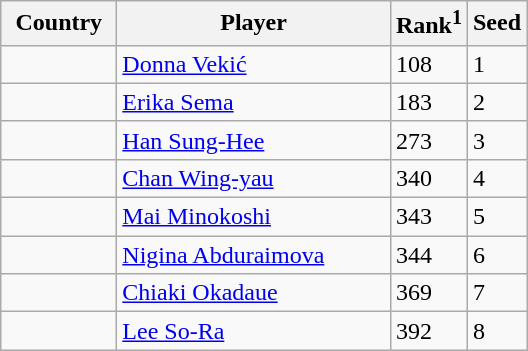<table class="sortable wikitable">
<tr>
<th width="70">Country</th>
<th width="175">Player</th>
<th>Rank<sup>1</sup></th>
<th>Seed</th>
</tr>
<tr>
<td></td>
<td><a href='#'>Donna Vekić</a></td>
<td>108</td>
<td>1</td>
</tr>
<tr>
<td></td>
<td><a href='#'>Erika Sema</a></td>
<td>183</td>
<td>2</td>
</tr>
<tr>
<td></td>
<td><a href='#'>Han Sung-Hee</a></td>
<td>273</td>
<td>3</td>
</tr>
<tr>
<td></td>
<td><a href='#'>Chan Wing-yau</a></td>
<td>340</td>
<td>4</td>
</tr>
<tr>
<td></td>
<td><a href='#'>Mai Minokoshi</a></td>
<td>343</td>
<td>5</td>
</tr>
<tr>
<td></td>
<td><a href='#'>Nigina Abduraimova</a></td>
<td>344</td>
<td>6</td>
</tr>
<tr>
<td></td>
<td><a href='#'>Chiaki Okadaue</a></td>
<td>369</td>
<td>7</td>
</tr>
<tr>
<td></td>
<td><a href='#'>Lee So-Ra</a></td>
<td>392</td>
<td>8</td>
</tr>
</table>
